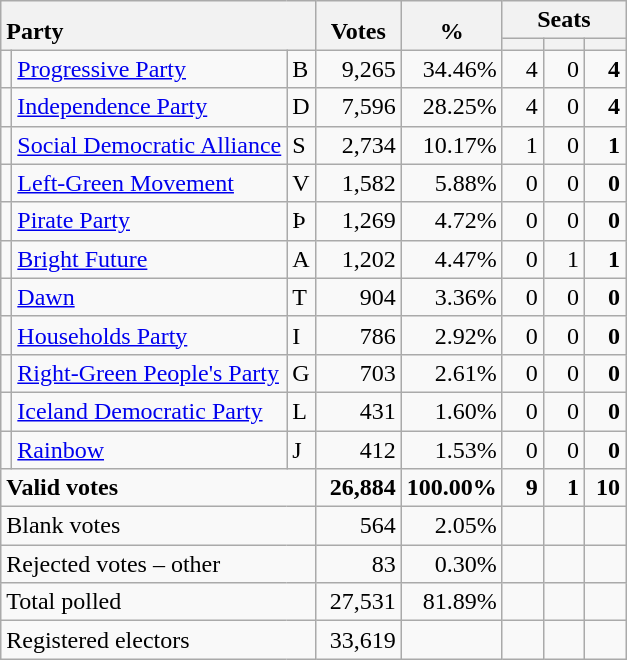<table class="wikitable" border="1" style="text-align:right;">
<tr>
<th style="text-align:left;" valign=bottom rowspan=2 colspan=3>Party</th>
<th align=center valign=bottom rowspan=2 width="50">Votes</th>
<th align=center valign=bottom rowspan=2 width="50">%</th>
<th colspan=3>Seats</th>
</tr>
<tr>
<th align=center valign=bottom width="20"><small></small></th>
<th align=center valign=bottom width="20"><small><a href='#'></a></small></th>
<th align=center valign=bottom width="20"><small></small></th>
</tr>
<tr>
<td></td>
<td align=left><a href='#'>Progressive Party</a></td>
<td align=left>B</td>
<td>9,265</td>
<td>34.46%</td>
<td>4</td>
<td>0</td>
<td><strong>4</strong></td>
</tr>
<tr>
<td></td>
<td align=left><a href='#'>Independence Party</a></td>
<td align=left>D</td>
<td>7,596</td>
<td>28.25%</td>
<td>4</td>
<td>0</td>
<td><strong>4</strong></td>
</tr>
<tr>
<td></td>
<td align=left style="white-space: nowrap;"><a href='#'>Social Democratic Alliance</a></td>
<td align=left>S</td>
<td>2,734</td>
<td>10.17%</td>
<td>1</td>
<td>0</td>
<td><strong>1</strong></td>
</tr>
<tr>
<td></td>
<td align=left><a href='#'>Left-Green Movement</a></td>
<td align=left>V</td>
<td>1,582</td>
<td>5.88%</td>
<td>0</td>
<td>0</td>
<td><strong>0</strong></td>
</tr>
<tr>
<td></td>
<td align=left><a href='#'>Pirate Party</a></td>
<td align=left>Þ</td>
<td>1,269</td>
<td>4.72%</td>
<td>0</td>
<td>0</td>
<td><strong>0</strong></td>
</tr>
<tr>
<td></td>
<td align=left><a href='#'>Bright Future</a></td>
<td align=left>A</td>
<td>1,202</td>
<td>4.47%</td>
<td>0</td>
<td>1</td>
<td><strong>1</strong></td>
</tr>
<tr>
<td></td>
<td align=left><a href='#'>Dawn</a></td>
<td align=left>T</td>
<td>904</td>
<td>3.36%</td>
<td>0</td>
<td>0</td>
<td><strong>0</strong></td>
</tr>
<tr>
<td></td>
<td align=left><a href='#'>Households Party</a></td>
<td align=left>I</td>
<td>786</td>
<td>2.92%</td>
<td>0</td>
<td>0</td>
<td><strong>0</strong></td>
</tr>
<tr>
<td></td>
<td align=left><a href='#'>Right-Green People's Party</a></td>
<td align=left>G</td>
<td>703</td>
<td>2.61%</td>
<td>0</td>
<td>0</td>
<td><strong>0</strong></td>
</tr>
<tr>
<td></td>
<td align=left><a href='#'>Iceland Democratic Party</a></td>
<td align=left>L</td>
<td>431</td>
<td>1.60%</td>
<td>0</td>
<td>0</td>
<td><strong>0</strong></td>
</tr>
<tr>
<td></td>
<td align=left><a href='#'>Rainbow</a></td>
<td align=left>J</td>
<td>412</td>
<td>1.53%</td>
<td>0</td>
<td>0</td>
<td><strong>0</strong></td>
</tr>
<tr style="font-weight:bold">
<td align=left colspan=3>Valid votes</td>
<td>26,884</td>
<td>100.00%</td>
<td>9</td>
<td>1</td>
<td>10</td>
</tr>
<tr>
<td align=left colspan=3>Blank votes</td>
<td>564</td>
<td>2.05%</td>
<td></td>
<td></td>
<td></td>
</tr>
<tr>
<td align=left colspan=3>Rejected votes – other</td>
<td>83</td>
<td>0.30%</td>
<td></td>
<td></td>
<td></td>
</tr>
<tr>
<td align=left colspan=3>Total polled</td>
<td>27,531</td>
<td>81.89%</td>
<td></td>
<td></td>
<td></td>
</tr>
<tr>
<td align=left colspan=3>Registered electors</td>
<td>33,619</td>
<td></td>
<td></td>
<td></td>
<td></td>
</tr>
</table>
